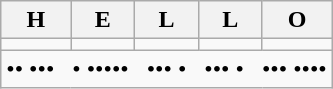<table class="wikitable">
<tr>
<th>H</th>
<th>E</th>
<th>L</th>
<th>L</th>
<th>O</th>
</tr>
<tr>
<td></td>
<td></td>
<td></td>
<td></td>
<td></td>
</tr>
<tr>
<td colspan = 5>•• •••   • •••••   ••• •   ••• •   ••• ••••</td>
</tr>
</table>
